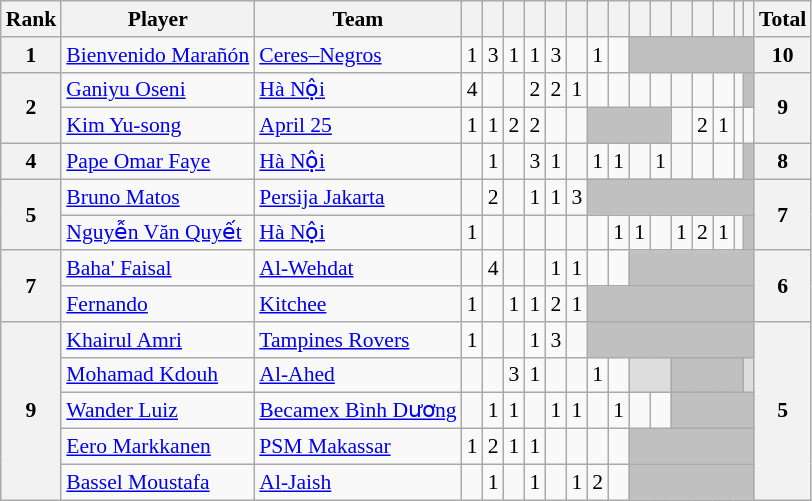<table class="wikitable" style="text-align:center; font-size:90%">
<tr>
<th>Rank</th>
<th>Player</th>
<th>Team</th>
<th></th>
<th></th>
<th></th>
<th></th>
<th></th>
<th></th>
<th></th>
<th></th>
<th></th>
<th></th>
<th></th>
<th></th>
<th></th>
<th></th>
<th></th>
<th>Total</th>
</tr>
<tr>
<th>1</th>
<td align=left> <a href='#'>Bienvenido Marañón</a></td>
<td align=left> <a href='#'>Ceres–Negros</a></td>
<td>1</td>
<td>3</td>
<td>1</td>
<td>1</td>
<td>3</td>
<td></td>
<td>1</td>
<td></td>
<td bgcolor="silver" colspan=7></td>
<th>10</th>
</tr>
<tr>
<th rowspan=2>2</th>
<td align=left> <a href='#'>Ganiyu Oseni</a></td>
<td align=left> <a href='#'>Hà Nội</a></td>
<td>4</td>
<td></td>
<td></td>
<td>2</td>
<td>2</td>
<td>1</td>
<td></td>
<td></td>
<td></td>
<td></td>
<td></td>
<td></td>
<td></td>
<td></td>
<td bgcolor="silver"></td>
<th rowspan=2>9</th>
</tr>
<tr>
<td align=left> <a href='#'>Kim Yu-song</a></td>
<td align=left> <a href='#'>April 25</a></td>
<td>1</td>
<td>1</td>
<td>2</td>
<td>2</td>
<td></td>
<td></td>
<td bgcolor="silver" colspan=4></td>
<td></td>
<td>2</td>
<td>1</td>
<td></td>
<td></td>
</tr>
<tr>
<th>4</th>
<td align=left> <a href='#'>Pape Omar Faye</a></td>
<td align=left> <a href='#'>Hà Nội</a></td>
<td></td>
<td>1</td>
<td></td>
<td>3</td>
<td>1</td>
<td></td>
<td>1</td>
<td>1</td>
<td></td>
<td>1</td>
<td></td>
<td></td>
<td></td>
<td></td>
<td bgcolor="silver"></td>
<th>8</th>
</tr>
<tr>
<th rowspan=2>5</th>
<td align=left> <a href='#'>Bruno Matos</a></td>
<td align=left> <a href='#'>Persija Jakarta</a></td>
<td></td>
<td>2</td>
<td></td>
<td>1</td>
<td>1</td>
<td>3</td>
<td bgcolor="silver" colspan=9></td>
<th rowspan=2>7</th>
</tr>
<tr>
<td align=left> <a href='#'>Nguyễn Văn Quyết</a></td>
<td align=left> <a href='#'>Hà Nội</a></td>
<td>1</td>
<td></td>
<td></td>
<td></td>
<td></td>
<td></td>
<td></td>
<td>1</td>
<td>1</td>
<td></td>
<td>1</td>
<td>2</td>
<td>1</td>
<td></td>
<td bgcolor="silver"></td>
</tr>
<tr>
<th rowspan=2>7</th>
<td align=left> <a href='#'>Baha' Faisal</a></td>
<td align=left> <a href='#'>Al-Wehdat</a></td>
<td></td>
<td>4</td>
<td></td>
<td></td>
<td>1</td>
<td>1</td>
<td></td>
<td></td>
<td bgcolor="silver" colspan=7></td>
<th rowspan=2>6</th>
</tr>
<tr>
<td align=left> <a href='#'>Fernando</a></td>
<td align=left> <a href='#'>Kitchee</a></td>
<td>1</td>
<td></td>
<td>1</td>
<td>1</td>
<td>2</td>
<td>1</td>
<td bgcolor="silver" colspan=9></td>
</tr>
<tr>
<th rowspan=5>9</th>
<td align=left> <a href='#'>Khairul Amri</a></td>
<td align=left> <a href='#'>Tampines Rovers</a></td>
<td>1</td>
<td></td>
<td></td>
<td>1</td>
<td>3</td>
<td></td>
<td bgcolor="silver" colspan=9></td>
<th rowspan=5>5</th>
</tr>
<tr>
<td align=left> <a href='#'>Mohamad Kdouh</a></td>
<td align=left> <a href='#'>Al-Ahed</a></td>
<td></td>
<td></td>
<td>3</td>
<td>1</td>
<td></td>
<td></td>
<td>1</td>
<td></td>
<td bgcolor="#DDDDDD" colspan="2"></td>
<td bgcolor="silver" colspan=4></td>
<td bgcolor="#DDDDDD"></td>
</tr>
<tr>
<td align=left> <a href='#'>Wander Luiz</a></td>
<td align=left> <a href='#'>Becamex Bình Dương</a></td>
<td></td>
<td>1</td>
<td>1</td>
<td></td>
<td>1</td>
<td>1</td>
<td></td>
<td>1</td>
<td></td>
<td></td>
<td bgcolor="silver" colspan=5></td>
</tr>
<tr>
<td align=left> <a href='#'>Eero Markkanen</a></td>
<td align=left> <a href='#'>PSM Makassar</a></td>
<td>1</td>
<td>2</td>
<td>1</td>
<td>1</td>
<td></td>
<td></td>
<td></td>
<td></td>
<td bgcolor="silver" colspan=7></td>
</tr>
<tr>
<td align=left> <a href='#'>Bassel Moustafa</a></td>
<td align=left> <a href='#'>Al-Jaish</a></td>
<td></td>
<td>1</td>
<td></td>
<td>1</td>
<td></td>
<td>1</td>
<td>2</td>
<td></td>
<td bgcolor="silver" colspan=7></td>
</tr>
</table>
